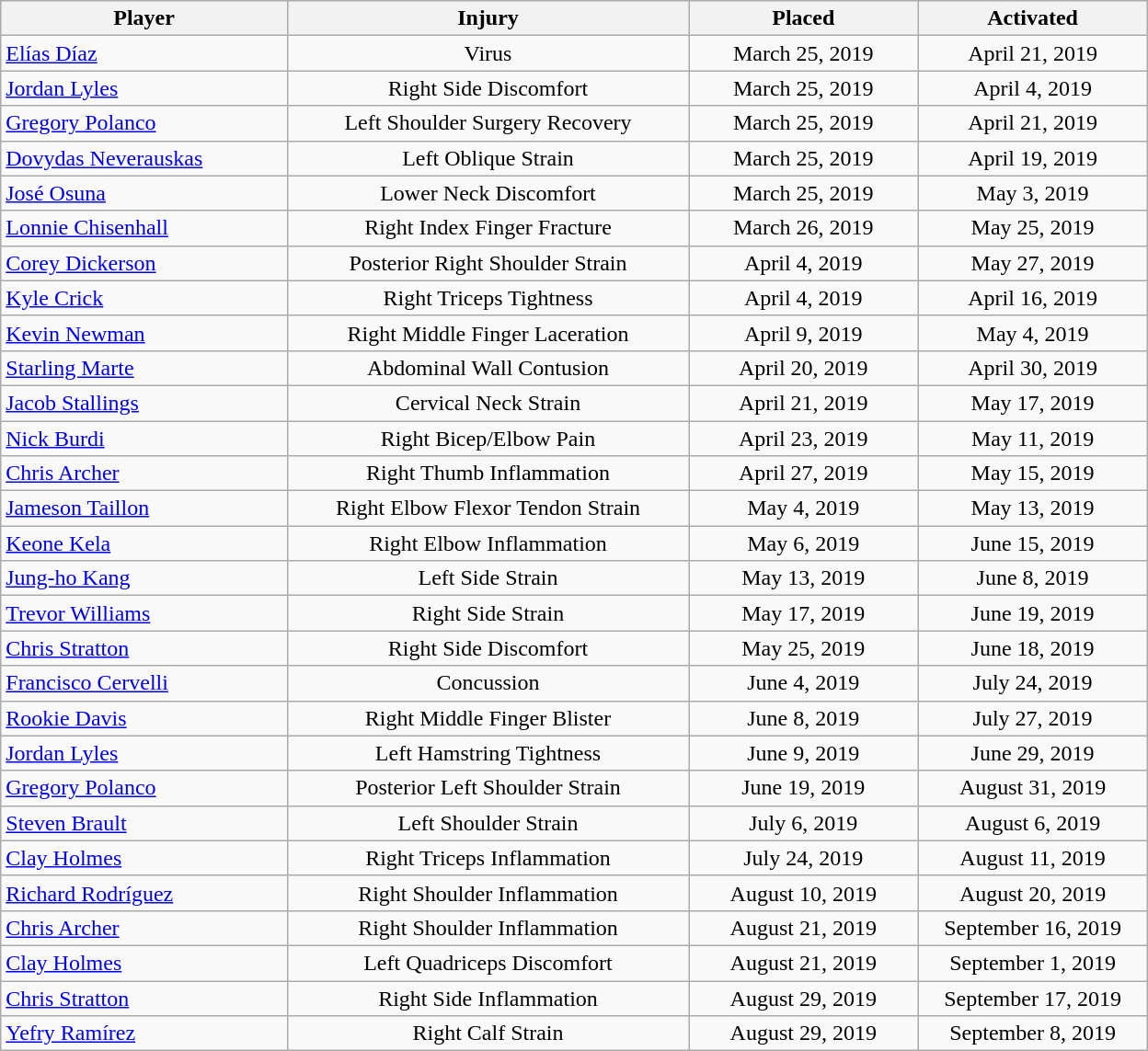<table class="wikitable" style="width:52em; border:0; text-align:center;">
<tr>
<th width=25%>Player</th>
<th width=35% class=unsortable>Injury</th>
<th width=20% class=unsortable>Placed</th>
<th width=20% class=unsortable>Activated</th>
</tr>
<tr>
<td align=left><a href='#'>Elías Díaz</a></td>
<td>Virus</td>
<td>March 25, 2019</td>
<td>April 21, 2019</td>
</tr>
<tr>
<td align=left><a href='#'>Jordan Lyles</a></td>
<td>Right Side Discomfort</td>
<td>March 25, 2019</td>
<td>April 4, 2019</td>
</tr>
<tr>
<td align=left><a href='#'>Gregory Polanco</a></td>
<td>Left Shoulder Surgery Recovery</td>
<td>March 25, 2019</td>
<td>April 21, 2019</td>
</tr>
<tr>
<td align=left><a href='#'>Dovydas Neverauskas</a></td>
<td>Left Oblique Strain</td>
<td>March 25, 2019</td>
<td>April 19, 2019</td>
</tr>
<tr>
<td align=left><a href='#'>José Osuna</a></td>
<td>Lower Neck Discomfort</td>
<td>March 25, 2019</td>
<td>May 3, 2019</td>
</tr>
<tr>
<td align=left><a href='#'>Lonnie Chisenhall</a></td>
<td>Right Index Finger Fracture</td>
<td>March 26, 2019</td>
<td>May 25, 2019</td>
</tr>
<tr>
<td align=left><a href='#'>Corey Dickerson</a></td>
<td>Posterior Right Shoulder Strain</td>
<td>April 4, 2019</td>
<td>May 27, 2019</td>
</tr>
<tr>
<td align=left><a href='#'>Kyle Crick</a></td>
<td>Right Triceps Tightness</td>
<td>April 4, 2019</td>
<td>April 16, 2019</td>
</tr>
<tr>
<td align=left><a href='#'>Kevin Newman</a></td>
<td>Right Middle Finger Laceration</td>
<td>April 9, 2019</td>
<td>May 4, 2019</td>
</tr>
<tr>
<td align=left><a href='#'>Starling Marte</a></td>
<td>Abdominal Wall Contusion</td>
<td>April 20, 2019</td>
<td>April 30, 2019</td>
</tr>
<tr>
<td align=left><a href='#'>Jacob Stallings</a></td>
<td>Cervical Neck Strain</td>
<td>April 21, 2019</td>
<td>May 17, 2019</td>
</tr>
<tr>
<td align=left><a href='#'>Nick Burdi</a></td>
<td>Right Bicep/Elbow Pain</td>
<td>April 23, 2019</td>
<td>May 11, 2019</td>
</tr>
<tr>
<td align=left><a href='#'>Chris Archer</a></td>
<td>Right Thumb Inflammation</td>
<td>April 27, 2019</td>
<td>May 15, 2019</td>
</tr>
<tr>
<td align=left><a href='#'>Jameson Taillon</a></td>
<td>Right Elbow Flexor Tendon Strain</td>
<td>May 4, 2019</td>
<td>May 13, 2019</td>
</tr>
<tr>
<td align=left><a href='#'>Keone Kela</a></td>
<td>Right Elbow Inflammation</td>
<td>May 6, 2019</td>
<td>June 15, 2019</td>
</tr>
<tr>
<td align=left><a href='#'>Jung-ho Kang</a></td>
<td>Left Side Strain</td>
<td>May 13, 2019</td>
<td>June 8, 2019</td>
</tr>
<tr>
<td align=left><a href='#'>Trevor Williams</a></td>
<td>Right Side Strain</td>
<td>May 17, 2019</td>
<td>June 19, 2019</td>
</tr>
<tr>
<td align=left><a href='#'>Chris Stratton</a></td>
<td>Right Side Discomfort</td>
<td>May 25, 2019</td>
<td>June 18, 2019</td>
</tr>
<tr>
<td align=left><a href='#'>Francisco Cervelli</a></td>
<td>Concussion</td>
<td>June 4, 2019</td>
<td>July 24, 2019</td>
</tr>
<tr>
<td align=left><a href='#'>Rookie Davis</a></td>
<td>Right Middle Finger Blister</td>
<td>June 8, 2019</td>
<td>July 27, 2019</td>
</tr>
<tr>
<td align=left><a href='#'>Jordan Lyles</a></td>
<td>Left Hamstring Tightness</td>
<td>June 9, 2019</td>
<td>June 29, 2019</td>
</tr>
<tr>
<td align=left><a href='#'>Gregory Polanco</a></td>
<td>Posterior Left Shoulder Strain</td>
<td>June 19, 2019</td>
<td>August 31, 2019</td>
</tr>
<tr>
<td align=left><a href='#'>Steven Brault</a></td>
<td>Left Shoulder Strain</td>
<td>July 6, 2019</td>
<td>August 6, 2019</td>
</tr>
<tr>
<td align=left><a href='#'>Clay Holmes</a></td>
<td>Right Triceps Inflammation</td>
<td>July 24, 2019</td>
<td>August 11, 2019</td>
</tr>
<tr>
<td align=left><a href='#'>Richard Rodríguez</a></td>
<td>Right Shoulder Inflammation</td>
<td>August 10, 2019</td>
<td>August 20, 2019</td>
</tr>
<tr>
<td align=left><a href='#'>Chris Archer</a></td>
<td>Right Shoulder Inflammation</td>
<td>August 21, 2019</td>
<td>September 16, 2019</td>
</tr>
<tr>
<td align=left><a href='#'>Clay Holmes</a></td>
<td>Left Quadriceps Discomfort</td>
<td>August 21, 2019</td>
<td>September 1, 2019</td>
</tr>
<tr>
<td align=left><a href='#'>Chris Stratton</a></td>
<td>Right Side Inflammation</td>
<td>August 29, 2019</td>
<td>September 17, 2019</td>
</tr>
<tr>
<td align=left><a href='#'>Yefry Ramírez</a></td>
<td>Right Calf Strain</td>
<td>August 29, 2019</td>
<td>September 8, 2019</td>
</tr>
<tr>
</tr>
</table>
